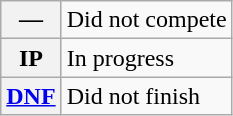<table class="wikitable">
<tr>
<th scope="row">—</th>
<td>Did not compete</td>
</tr>
<tr>
<th scope="row">IP</th>
<td>In progress</td>
</tr>
<tr>
<th scope="row"><a href='#'>DNF</a></th>
<td>Did not finish</td>
</tr>
</table>
